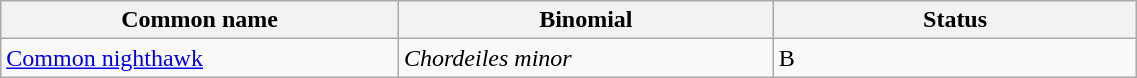<table width=60% class="wikitable">
<tr>
<th width=35%>Common name</th>
<th width=33%>Binomial</th>
<th width=32%>Status</th>
</tr>
<tr>
<td><a href='#'>Common nighthawk</a></td>
<td><em>Chordeiles minor</em></td>
<td>B</td>
</tr>
</table>
